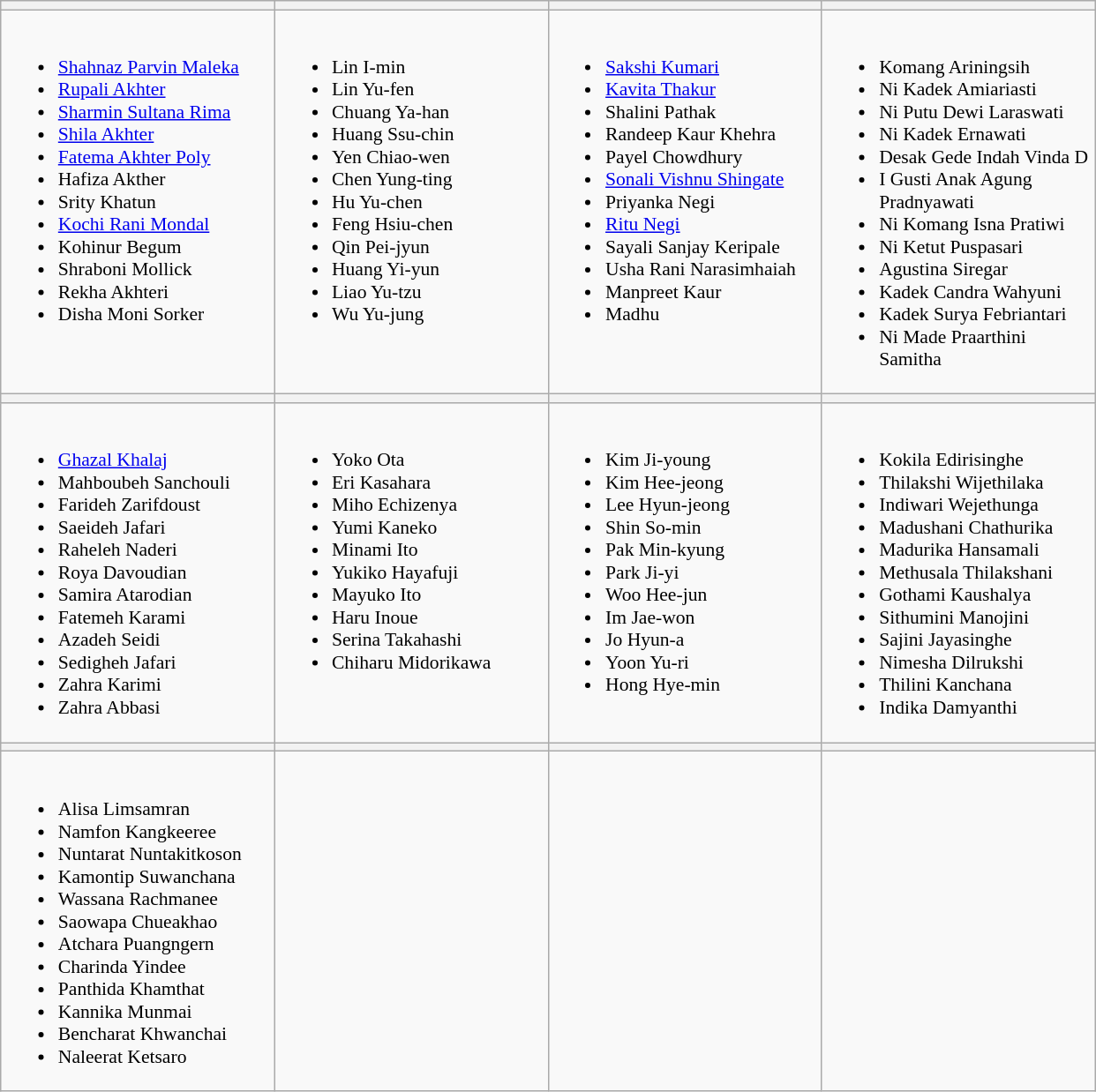<table class="wikitable" style="font-size:90%">
<tr>
<th width=200></th>
<th width=200></th>
<th width=200></th>
<th width=200></th>
</tr>
<tr>
<td valign=top><br><ul><li><a href='#'>Shahnaz Parvin Maleka</a></li><li><a href='#'>Rupali Akhter</a></li><li><a href='#'>Sharmin Sultana Rima</a></li><li><a href='#'>Shila Akhter</a></li><li><a href='#'>Fatema Akhter Poly</a></li><li>Hafiza Akther</li><li>Srity Khatun</li><li><a href='#'>Kochi Rani Mondal</a></li><li>Kohinur Begum</li><li>Shraboni Mollick</li><li>Rekha Akhteri</li><li>Disha Moni Sorker</li></ul></td>
<td valign=top><br><ul><li>Lin I-min</li><li>Lin Yu-fen</li><li>Chuang Ya-han</li><li>Huang Ssu-chin</li><li>Yen Chiao-wen</li><li>Chen Yung-ting</li><li>Hu Yu-chen</li><li>Feng Hsiu-chen</li><li>Qin Pei-jyun</li><li>Huang Yi-yun</li><li>Liao Yu-tzu</li><li>Wu Yu-jung</li></ul></td>
<td valign=top><br><ul><li><a href='#'>Sakshi Kumari</a></li><li><a href='#'>Kavita Thakur</a></li><li>Shalini Pathak</li><li>Randeep Kaur Khehra</li><li>Payel Chowdhury</li><li><a href='#'>Sonali Vishnu Shingate</a></li><li>Priyanka Negi</li><li><a href='#'>Ritu Negi</a></li><li>Sayali Sanjay Keripale</li><li>Usha Rani Narasimhaiah</li><li>Manpreet Kaur</li><li>Madhu</li></ul></td>
<td valign=top><br><ul><li>Komang Ariningsih</li><li>Ni Kadek Amiariasti</li><li>Ni Putu Dewi Laraswati</li><li>Ni Kadek Ernawati</li><li>Desak Gede Indah Vinda D</li><li>I Gusti Anak Agung Pradnyawati</li><li>Ni Komang Isna Pratiwi</li><li>Ni Ketut Puspasari</li><li>Agustina Siregar</li><li>Kadek Candra Wahyuni</li><li>Kadek Surya Febriantari</li><li>Ni Made Praarthini Samitha</li></ul></td>
</tr>
<tr>
<th></th>
<th></th>
<th></th>
<th></th>
</tr>
<tr>
<td valign=top><br><ul><li><a href='#'>Ghazal Khalaj</a></li><li>Mahboubeh Sanchouli</li><li>Farideh Zarifdoust</li><li>Saeideh Jafari</li><li>Raheleh Naderi</li><li>Roya Davoudian</li><li>Samira Atarodian</li><li>Fatemeh Karami</li><li>Azadeh Seidi</li><li>Sedigheh Jafari</li><li>Zahra Karimi</li><li>Zahra Abbasi</li></ul></td>
<td valign=top><br><ul><li>Yoko Ota</li><li>Eri Kasahara</li><li>Miho Echizenya</li><li>Yumi Kaneko</li><li>Minami Ito</li><li>Yukiko Hayafuji</li><li>Mayuko Ito</li><li>Haru Inoue</li><li>Serina Takahashi</li><li>Chiharu Midorikawa</li></ul></td>
<td valign=top><br><ul><li>Kim Ji-young</li><li>Kim Hee-jeong</li><li>Lee Hyun-jeong</li><li>Shin So-min</li><li>Pak Min-kyung</li><li>Park Ji-yi</li><li>Woo Hee-jun</li><li>Im Jae-won</li><li>Jo Hyun-a</li><li>Yoon Yu-ri</li><li>Hong Hye-min</li></ul></td>
<td valign=top><br><ul><li>Kokila Edirisinghe</li><li>Thilakshi Wijethilaka</li><li>Indiwari Wejethunga</li><li>Madushani Chathurika</li><li>Madurika Hansamali</li><li>Methusala Thilakshani</li><li>Gothami Kaushalya</li><li>Sithumini Manojini</li><li>Sajini Jayasinghe</li><li>Nimesha Dilrukshi</li><li>Thilini Kanchana</li><li>Indika Damyanthi</li></ul></td>
</tr>
<tr>
<th></th>
<th></th>
<th></th>
<th></th>
</tr>
<tr>
<td valign=top><br><ul><li>Alisa Limsamran</li><li>Namfon Kangkeeree</li><li>Nuntarat Nuntakitkoson</li><li>Kamontip Suwanchana</li><li>Wassana Rachmanee</li><li>Saowapa Chueakhao</li><li>Atchara Puangngern</li><li>Charinda Yindee</li><li>Panthida Khamthat</li><li>Kannika Munmai</li><li>Bencharat Khwanchai</li><li>Naleerat Ketsaro</li></ul></td>
<td valign=top></td>
<td valign=top></td>
<td valign=top></td>
</tr>
</table>
